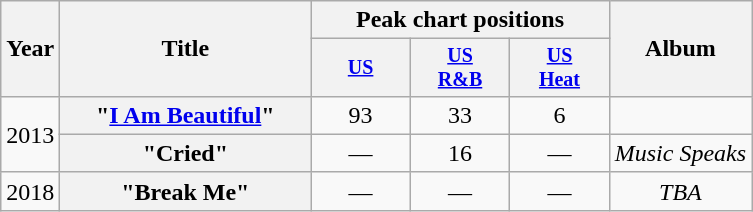<table class="wikitable plainrowheaders" style="text-align:center;">
<tr>
<th scope="col" rowspan="2">Year</th>
<th scope="col" style="width:10em;" rowspan="2">Title</th>
<th colspan="3" scope="col">Peak chart positions</th>
<th scope="col" rowspan="2">Album</th>
</tr>
<tr style="font-size:smaller;">
<th scope="col" style="width:4.5em;font-size:100%;"><a href='#'>US</a><br></th>
<th scope="col" style="width:4.5em;font-size:100%;"><a href='#'>US<br>R&B</a><br></th>
<th scope="col" style="width:4.5em;font-size:100%;"><a href='#'>US<br>Heat</a><br></th>
</tr>
<tr>
<td rowspan="2">2013</td>
<th scope="row">"<a href='#'>I Am Beautiful</a>"</th>
<td>93</td>
<td>33</td>
<td>6</td>
<td></td>
</tr>
<tr>
<th scope="row">"Cried"</th>
<td>—</td>
<td>16</td>
<td>—</td>
<td><em>Music Speaks</em></td>
</tr>
<tr>
<td>2018</td>
<th scope="row">"Break Me"</th>
<td>—</td>
<td>—</td>
<td>—</td>
<td><em>TBA</em></td>
</tr>
</table>
